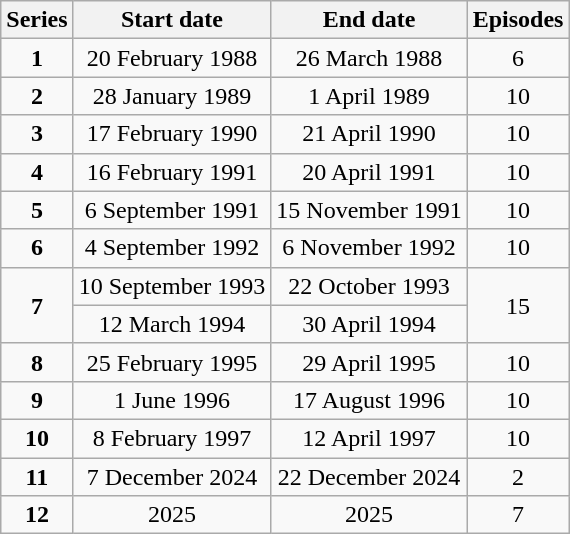<table class="wikitable" style="text-align:center;">
<tr>
<th>Series</th>
<th>Start date</th>
<th>End date</th>
<th>Episodes</th>
</tr>
<tr>
<td><strong>1</strong></td>
<td>20 February 1988</td>
<td>26 March 1988</td>
<td>6</td>
</tr>
<tr>
<td><strong>2</strong></td>
<td>28 January 1989</td>
<td>1 April 1989</td>
<td>10</td>
</tr>
<tr>
<td><strong>3</strong></td>
<td>17 February 1990</td>
<td>21 April 1990</td>
<td>10</td>
</tr>
<tr>
<td><strong>4</strong></td>
<td>16 February 1991</td>
<td>20 April 1991</td>
<td>10</td>
</tr>
<tr>
<td><strong>5</strong></td>
<td>6 September 1991</td>
<td>15 November 1991</td>
<td>10</td>
</tr>
<tr>
<td><strong>6</strong></td>
<td>4 September 1992</td>
<td>6 November 1992</td>
<td>10</td>
</tr>
<tr>
<td rowspan="2"><strong>7</strong></td>
<td>10 September 1993</td>
<td>22 October 1993</td>
<td rowspan="2">15</td>
</tr>
<tr>
<td>12 March 1994</td>
<td>30 April 1994</td>
</tr>
<tr>
<td><strong>8</strong></td>
<td>25 February 1995</td>
<td>29 April 1995</td>
<td>10</td>
</tr>
<tr>
<td><strong>9</strong></td>
<td>1 June 1996</td>
<td>17 August 1996</td>
<td>10</td>
</tr>
<tr>
<td><strong>10</strong></td>
<td>8 February 1997</td>
<td>12 April 1997</td>
<td>10</td>
</tr>
<tr>
<td><strong>11</strong></td>
<td>7 December 2024</td>
<td>22 December 2024</td>
<td>2</td>
</tr>
<tr>
<td><strong>12</strong></td>
<td>2025</td>
<td>2025</td>
<td>7</td>
</tr>
</table>
